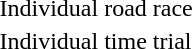<table>
<tr>
<td>Individual road race</td>
<td></td>
<td></td>
<td></td>
</tr>
<tr>
<td>Individual time trial</td>
<td></td>
<td></td>
<td></td>
</tr>
</table>
